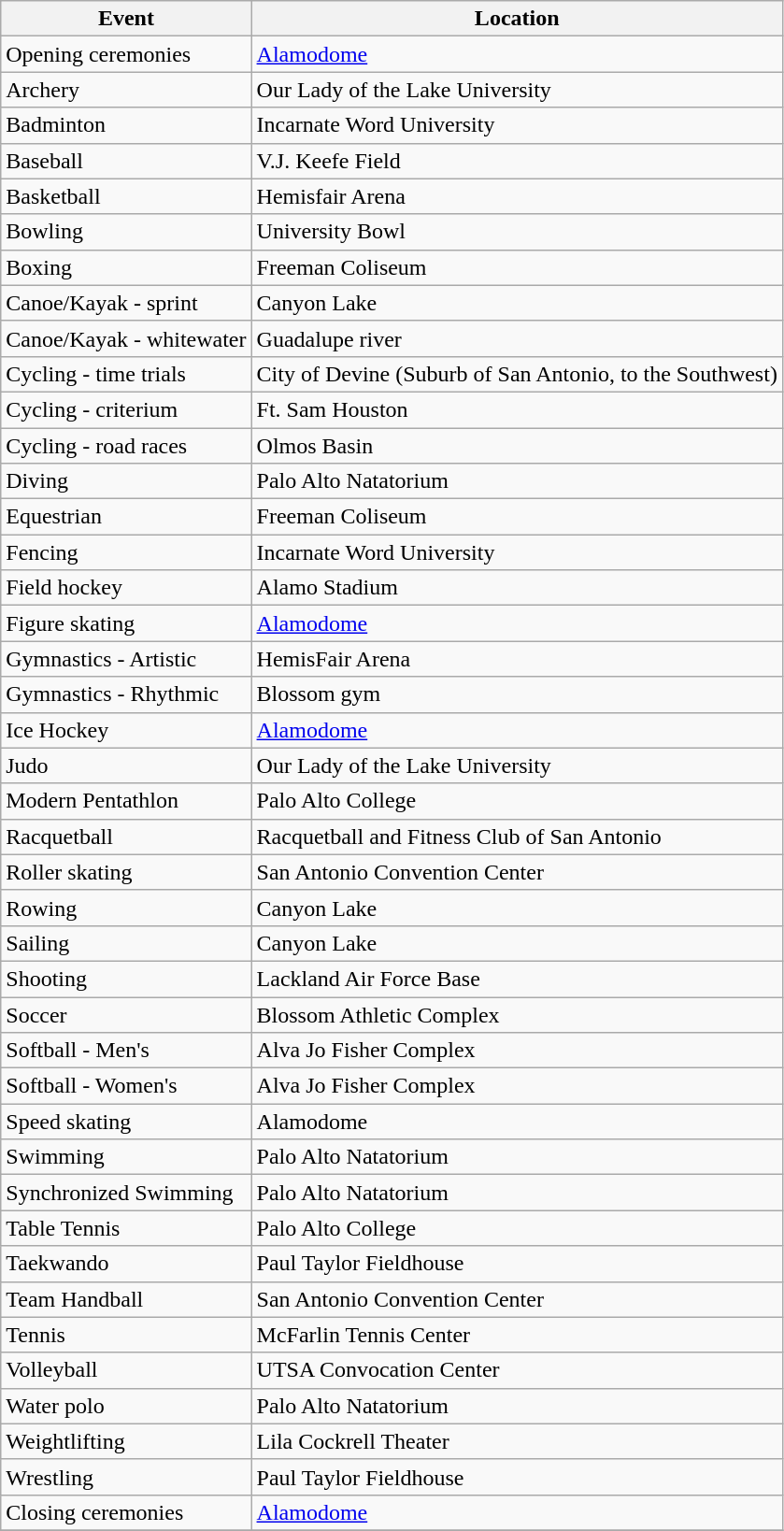<table class="wikitable">
<tr>
<th>Event</th>
<th>Location</th>
</tr>
<tr>
<td>Opening ceremonies</td>
<td><a href='#'>Alamodome</a></td>
</tr>
<tr>
<td>Archery</td>
<td>Our Lady of the Lake University</td>
</tr>
<tr>
<td>Badminton</td>
<td>Incarnate Word University</td>
</tr>
<tr>
<td>Baseball</td>
<td>V.J. Keefe Field</td>
</tr>
<tr>
<td>Basketball</td>
<td>Hemisfair Arena</td>
</tr>
<tr>
<td>Bowling</td>
<td>University Bowl</td>
</tr>
<tr>
<td>Boxing</td>
<td>Freeman Coliseum</td>
</tr>
<tr>
<td>Canoe/Kayak - sprint</td>
<td>Canyon Lake</td>
</tr>
<tr>
<td>Canoe/Kayak - whitewater</td>
<td>Guadalupe river</td>
</tr>
<tr>
<td>Cycling - time trials</td>
<td>City of Devine (Suburb of San Antonio, to the Southwest)</td>
</tr>
<tr>
<td>Cycling - criterium</td>
<td>Ft. Sam Houston</td>
</tr>
<tr>
<td>Cycling - road races</td>
<td>Olmos Basin</td>
</tr>
<tr>
<td>Diving</td>
<td>Palo Alto Natatorium</td>
</tr>
<tr>
<td>Equestrian</td>
<td>Freeman Coliseum</td>
</tr>
<tr>
<td>Fencing</td>
<td>Incarnate Word University</td>
</tr>
<tr>
<td>Field hockey</td>
<td>Alamo Stadium</td>
</tr>
<tr>
<td>Figure skating</td>
<td><a href='#'>Alamodome</a></td>
</tr>
<tr>
<td>Gymnastics - Artistic</td>
<td>HemisFair Arena</td>
</tr>
<tr>
<td>Gymnastics - Rhythmic</td>
<td>Blossom gym</td>
</tr>
<tr>
<td>Ice Hockey</td>
<td><a href='#'>Alamodome</a></td>
</tr>
<tr>
<td>Judo</td>
<td>Our Lady of the Lake University</td>
</tr>
<tr>
<td>Modern Pentathlon</td>
<td>Palo Alto College</td>
</tr>
<tr>
<td>Racquetball</td>
<td>Racquetball and Fitness Club of San Antonio</td>
</tr>
<tr>
<td>Roller skating</td>
<td>San Antonio Convention Center</td>
</tr>
<tr>
<td>Rowing</td>
<td>Canyon Lake</td>
</tr>
<tr>
<td>Sailing</td>
<td>Canyon Lake</td>
</tr>
<tr>
<td>Shooting</td>
<td>Lackland Air Force Base</td>
</tr>
<tr>
<td>Soccer</td>
<td>Blossom Athletic Complex</td>
</tr>
<tr>
<td>Softball - Men's</td>
<td>Alva Jo Fisher Complex</td>
</tr>
<tr>
<td>Softball - Women's</td>
<td>Alva Jo Fisher Complex</td>
</tr>
<tr>
<td>Speed skating</td>
<td>Alamodome</td>
</tr>
<tr>
<td>Swimming</td>
<td>Palo Alto Natatorium</td>
</tr>
<tr>
<td>Synchronized Swimming</td>
<td>Palo Alto Natatorium</td>
</tr>
<tr>
<td>Table Tennis</td>
<td>Palo Alto College</td>
</tr>
<tr>
<td>Taekwando</td>
<td>Paul Taylor Fieldhouse</td>
</tr>
<tr>
<td>Team Handball</td>
<td>San Antonio Convention Center</td>
</tr>
<tr>
<td>Tennis</td>
<td>McFarlin Tennis Center</td>
</tr>
<tr>
<td>Volleyball</td>
<td>UTSA Convocation Center</td>
</tr>
<tr>
<td>Water polo</td>
<td>Palo Alto Natatorium</td>
</tr>
<tr>
<td>Weightlifting</td>
<td>Lila Cockrell Theater</td>
</tr>
<tr>
<td>Wrestling</td>
<td>Paul Taylor Fieldhouse</td>
</tr>
<tr>
<td>Closing ceremonies</td>
<td><a href='#'>Alamodome</a></td>
</tr>
<tr>
</tr>
</table>
